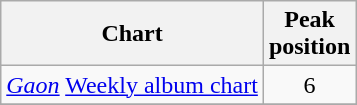<table class="wikitable" style="text-align:center;">
<tr>
<th>Chart</th>
<th>Peak <br> position</th>
</tr>
<tr>
<td><em><a href='#'>Gaon</a></em> <a href='#'>Weekly album chart</a></td>
<td align=center>6</td>
</tr>
<tr>
</tr>
</table>
